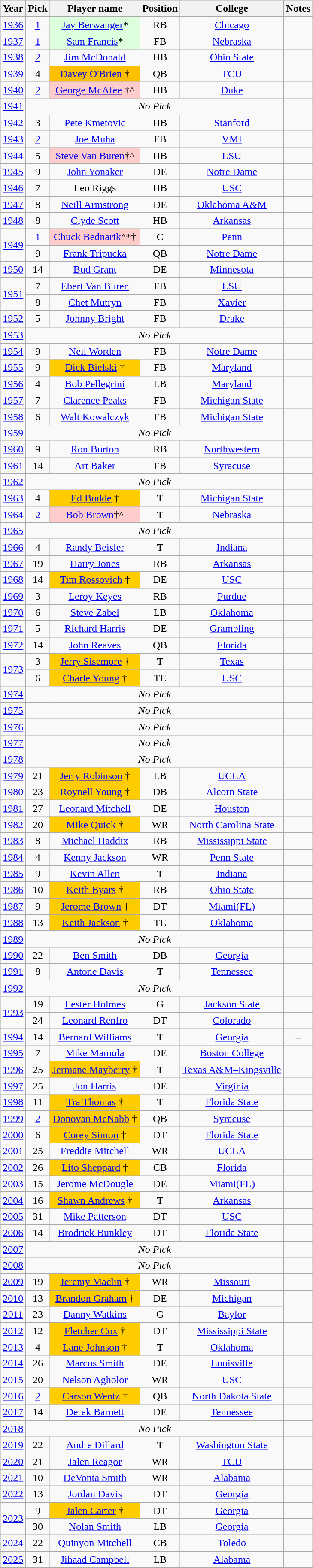<table class="wikitable sortable" style="text-align: center;">
<tr>
<th scope="col">Year</th>
<th scope="col">Pick</th>
<th scope="col">Player name</th>
<th scope="col">Position</th>
<th scope="col">College</th>
<th scope="col" class="unsortable">Notes</th>
</tr>
<tr>
<td><a href='#'>1936</a></td>
<td><a href='#'>1</a></td>
<td style="background:#dfd;"><a href='#'>Jay Berwanger</a>*</td>
<td>RB</td>
<td><a href='#'>Chicago</a></td>
<td></td>
</tr>
<tr>
<td><a href='#'>1937</a></td>
<td><a href='#'>1</a></td>
<td style="background:#dfd;"><a href='#'>Sam Francis</a>*</td>
<td>FB</td>
<td><a href='#'>Nebraska</a></td>
<td></td>
</tr>
<tr>
<td><a href='#'>1938</a></td>
<td><a href='#'>2</a></td>
<td><a href='#'>Jim McDonald</a></td>
<td>HB</td>
<td><a href='#'>Ohio State</a></td>
<td></td>
</tr>
<tr>
<td><a href='#'>1939</a></td>
<td>4</td>
<td bgcolor=#fcc;"><a href='#'>Davey O'Brien</a> †</td>
<td>QB</td>
<td><a href='#'>TCU</a></td>
<td></td>
</tr>
<tr>
<td><a href='#'>1940</a></td>
<td><a href='#'>2</a></td>
<td style="background:#fcc;"><a href='#'>George McAfee</a> †^</td>
<td>HB</td>
<td><a href='#'>Duke</a></td>
<td></td>
</tr>
<tr>
<td><a href='#'>1941</a></td>
<td colspan="4"><em>No Pick</em></td>
<td></td>
</tr>
<tr>
<td><a href='#'>1942</a></td>
<td>3</td>
<td><a href='#'>Pete Kmetovic</a></td>
<td>HB</td>
<td><a href='#'>Stanford</a></td>
<td></td>
</tr>
<tr>
<td><a href='#'>1943</a></td>
<td><a href='#'>2</a></td>
<td><a href='#'>Joe Muha</a></td>
<td>FB</td>
<td><a href='#'>VMI</a></td>
<td></td>
</tr>
<tr>
<td><a href='#'>1944</a></td>
<td>5</td>
<td style="background:#fcc;"><a href='#'>Steve Van Buren</a>†^</td>
<td>HB</td>
<td><a href='#'>LSU</a></td>
<td></td>
</tr>
<tr>
<td><a href='#'>1945</a></td>
<td>9</td>
<td><a href='#'>John Yonaker</a></td>
<td>DE</td>
<td><a href='#'>Notre Dame</a></td>
<td></td>
</tr>
<tr>
<td><a href='#'>1946</a></td>
<td>7</td>
<td>Leo Riggs</td>
<td>HB</td>
<td><a href='#'>USC</a></td>
<td></td>
</tr>
<tr>
<td><a href='#'>1947</a></td>
<td>8</td>
<td><a href='#'>Neill Armstrong</a></td>
<td>DE</td>
<td><a href='#'>Oklahoma A&M</a></td>
<td></td>
</tr>
<tr>
<td><a href='#'>1948</a></td>
<td>8</td>
<td><a href='#'>Clyde Scott</a></td>
<td>HB</td>
<td><a href='#'>Arkansas</a></td>
<td></td>
</tr>
<tr>
<td rowspan="2"><a href='#'>1949</a></td>
<td background:#dfd;"><a href='#'>1</a></td>
<td style="background:#fcc;"><a href='#'>Chuck Bednarik</a>^*†</td>
<td>C</td>
<td><a href='#'>Penn</a></td>
<td></td>
</tr>
<tr>
<td>9</td>
<td><a href='#'>Frank Tripucka</a></td>
<td>QB</td>
<td><a href='#'>Notre Dame</a></td>
<td></td>
</tr>
<tr>
<td><a href='#'>1950</a></td>
<td>14</td>
<td><a href='#'>Bud Grant</a></td>
<td>DE</td>
<td><a href='#'>Minnesota</a></td>
<td></td>
</tr>
<tr>
<td rowspan="2"><a href='#'>1951</a></td>
<td>7</td>
<td><a href='#'>Ebert Van Buren</a></td>
<td>FB</td>
<td><a href='#'>LSU</a></td>
<td></td>
</tr>
<tr>
<td>8</td>
<td><a href='#'>Chet Mutryn</a></td>
<td>FB</td>
<td><a href='#'>Xavier</a></td>
<td></td>
</tr>
<tr>
<td><a href='#'>1952</a></td>
<td>5</td>
<td><a href='#'>Johnny Bright</a></td>
<td>FB</td>
<td><a href='#'>Drake</a></td>
<td></td>
</tr>
<tr>
<td><a href='#'>1953</a></td>
<td colspan="4"><em>No Pick</em></td>
<td></td>
</tr>
<tr>
<td><a href='#'>1954</a></td>
<td>9</td>
<td><a href='#'>Neil Worden</a></td>
<td>FB</td>
<td><a href='#'>Notre Dame</a></td>
<td></td>
</tr>
<tr>
<td><a href='#'>1955</a></td>
<td>9</td>
<td bgcolor="FFCC00"><a href='#'>Dick Bielski</a> †</td>
<td>FB</td>
<td><a href='#'>Maryland</a></td>
<td></td>
</tr>
<tr>
<td><a href='#'>1956</a></td>
<td>4</td>
<td><a href='#'>Bob Pellegrini</a></td>
<td>LB</td>
<td><a href='#'>Maryland</a></td>
<td></td>
</tr>
<tr>
<td><a href='#'>1957</a></td>
<td>7</td>
<td><a href='#'>Clarence Peaks</a></td>
<td>FB</td>
<td><a href='#'>Michigan State</a></td>
<td></td>
</tr>
<tr>
<td><a href='#'>1958</a></td>
<td>6</td>
<td><a href='#'>Walt Kowalczyk</a></td>
<td>FB</td>
<td><a href='#'>Michigan State</a></td>
<td></td>
</tr>
<tr>
<td><a href='#'>1959</a></td>
<td colspan="4"><em>No Pick</em></td>
<td></td>
</tr>
<tr>
<td><a href='#'>1960</a></td>
<td>9</td>
<td><a href='#'>Ron Burton</a></td>
<td>RB</td>
<td><a href='#'>Northwestern</a></td>
<td></td>
</tr>
<tr>
<td><a href='#'>1961</a></td>
<td>14</td>
<td><a href='#'>Art Baker</a></td>
<td>FB</td>
<td><a href='#'>Syracuse</a></td>
<td></td>
</tr>
<tr>
<td><a href='#'>1962</a></td>
<td colspan="4"><em>No Pick</em></td>
<td></td>
</tr>
<tr>
<td><a href='#'>1963</a></td>
<td>4</td>
<td bgcolor="FFCC00"><a href='#'>Ed Budde</a> †</td>
<td>T</td>
<td><a href='#'>Michigan State</a></td>
<td></td>
</tr>
<tr>
<td><a href='#'>1964</a></td>
<td><a href='#'>2</a></td>
<td style="background:#fcc;"><a href='#'>Bob Brown</a>†^</td>
<td>T</td>
<td><a href='#'>Nebraska</a></td>
<td></td>
</tr>
<tr>
<td><a href='#'>1965</a></td>
<td colspan="4"><em>No Pick</em></td>
<td></td>
</tr>
<tr>
<td><a href='#'>1966</a></td>
<td>4</td>
<td><a href='#'>Randy Beisler</a></td>
<td>T</td>
<td><a href='#'>Indiana</a></td>
<td></td>
</tr>
<tr>
<td><a href='#'>1967</a></td>
<td>19</td>
<td><a href='#'>Harry Jones</a></td>
<td>RB</td>
<td><a href='#'>Arkansas</a></td>
<td></td>
</tr>
<tr>
<td><a href='#'>1968</a></td>
<td>14</td>
<td bgcolor="FFCC00"><a href='#'>Tim Rossovich</a> †</td>
<td>DE</td>
<td><a href='#'>USC</a></td>
<td></td>
</tr>
<tr>
<td><a href='#'>1969</a></td>
<td>3</td>
<td><a href='#'>Leroy Keyes</a></td>
<td>RB</td>
<td><a href='#'>Purdue</a></td>
<td></td>
</tr>
<tr>
<td><a href='#'>1970</a></td>
<td>6</td>
<td><a href='#'>Steve Zabel</a></td>
<td>LB</td>
<td><a href='#'>Oklahoma</a></td>
<td></td>
</tr>
<tr>
<td><a href='#'>1971</a></td>
<td>5</td>
<td><a href='#'>Richard Harris</a></td>
<td>DE</td>
<td><a href='#'>Grambling</a></td>
<td></td>
</tr>
<tr>
<td><a href='#'>1972</a></td>
<td>14</td>
<td><a href='#'>John Reaves</a></td>
<td>QB</td>
<td><a href='#'>Florida</a></td>
<td></td>
</tr>
<tr>
<td rowspan="2"><a href='#'>1973</a></td>
<td>3</td>
<td bgcolor="FFCC00"><a href='#'>Jerry Sisemore</a> †</td>
<td>T</td>
<td><a href='#'>Texas</a></td>
<td></td>
</tr>
<tr>
<td>6</td>
<td bgcolor="FFCC00"><a href='#'>Charle Young</a> †</td>
<td>TE</td>
<td><a href='#'>USC</a></td>
<td></td>
</tr>
<tr>
<td><a href='#'>1974</a></td>
<td colspan="4"><em>No Pick</em></td>
<td></td>
</tr>
<tr>
<td><a href='#'>1975</a></td>
<td colspan="4"><em>No Pick</em></td>
<td></td>
</tr>
<tr>
<td><a href='#'>1976</a></td>
<td colspan="4"><em>No Pick</em></td>
<td></td>
</tr>
<tr>
<td><a href='#'>1977</a></td>
<td colspan="4"><em>No Pick</em></td>
<td></td>
</tr>
<tr>
<td><a href='#'>1978</a></td>
<td colspan="4"><em>No Pick</em></td>
<td></td>
</tr>
<tr>
<td><a href='#'>1979</a></td>
<td>21</td>
<td bgcolor="FFCC00"><a href='#'>Jerry Robinson</a> †</td>
<td>LB</td>
<td><a href='#'>UCLA</a></td>
<td></td>
</tr>
<tr>
<td><a href='#'>1980</a></td>
<td>23</td>
<td bgcolor="FFCC00"><a href='#'>Roynell Young</a> †</td>
<td>DB</td>
<td><a href='#'>Alcorn State</a></td>
<td></td>
</tr>
<tr>
<td><a href='#'>1981</a></td>
<td>27</td>
<td><a href='#'>Leonard Mitchell</a></td>
<td>DE</td>
<td><a href='#'>Houston</a></td>
<td></td>
</tr>
<tr>
<td><a href='#'>1982</a></td>
<td>20</td>
<td bgcolor="FFCC00"><a href='#'>Mike Quick</a> †</td>
<td>WR</td>
<td><a href='#'>North Carolina State</a></td>
<td></td>
</tr>
<tr>
<td><a href='#'>1983</a></td>
<td>8</td>
<td><a href='#'>Michael Haddix</a></td>
<td>RB</td>
<td><a href='#'>Mississippi State</a></td>
<td></td>
</tr>
<tr>
<td><a href='#'>1984</a></td>
<td>4</td>
<td><a href='#'>Kenny Jackson</a></td>
<td>WR</td>
<td><a href='#'>Penn State</a></td>
<td></td>
</tr>
<tr>
<td><a href='#'>1985</a></td>
<td>9</td>
<td><a href='#'>Kevin Allen</a></td>
<td>T</td>
<td><a href='#'>Indiana</a></td>
<td></td>
</tr>
<tr>
<td><a href='#'>1986</a></td>
<td>10</td>
<td bgcolor="FFCC00"><a href='#'>Keith Byars</a> †</td>
<td>RB</td>
<td><a href='#'>Ohio State</a></td>
<td></td>
</tr>
<tr>
<td><a href='#'>1987</a></td>
<td>9</td>
<td bgcolor="FFCC00"><a href='#'>Jerome Brown</a> †</td>
<td>DT</td>
<td><a href='#'>Miami(FL)</a></td>
<td></td>
</tr>
<tr>
<td><a href='#'>1988</a></td>
<td>13</td>
<td bgcolor="FFCC00"><a href='#'>Keith Jackson</a> †</td>
<td>TE</td>
<td><a href='#'>Oklahoma</a></td>
<td></td>
</tr>
<tr>
<td><a href='#'>1989</a></td>
<td colspan="4"><em>No Pick</em></td>
<td></td>
</tr>
<tr>
<td><a href='#'>1990</a></td>
<td>22</td>
<td><a href='#'>Ben Smith</a></td>
<td>DB</td>
<td><a href='#'>Georgia</a></td>
<td></td>
</tr>
<tr>
<td><a href='#'>1991</a></td>
<td>8</td>
<td><a href='#'>Antone Davis</a></td>
<td>T</td>
<td><a href='#'>Tennessee</a></td>
<td></td>
</tr>
<tr>
<td><a href='#'>1992</a></td>
<td colspan="4"><em>No Pick</em></td>
<td></td>
</tr>
<tr>
<td rowspan="2"><a href='#'>1993</a></td>
<td>19</td>
<td><a href='#'>Lester Holmes</a></td>
<td>G</td>
<td><a href='#'>Jackson State</a></td>
<td></td>
</tr>
<tr>
<td>24</td>
<td><a href='#'>Leonard Renfro</a></td>
<td>DT</td>
<td><a href='#'>Colorado</a></td>
<td></td>
</tr>
<tr>
<td><a href='#'>1994</a></td>
<td>14</td>
<td><a href='#'>Bernard Williams</a></td>
<td>T</td>
<td><a href='#'>Georgia</a></td>
<td>–</td>
</tr>
<tr>
<td><a href='#'>1995</a></td>
<td>7</td>
<td><a href='#'>Mike Mamula</a></td>
<td>DE</td>
<td><a href='#'>Boston College</a></td>
<td></td>
</tr>
<tr>
<td><a href='#'>1996</a></td>
<td>25</td>
<td bgcolor="FFCC00"><a href='#'>Jermane Mayberry</a> †</td>
<td>T</td>
<td><a href='#'>Texas A&M–Kingsville</a></td>
<td></td>
</tr>
<tr>
<td><a href='#'>1997</a></td>
<td>25</td>
<td><a href='#'>Jon Harris</a></td>
<td>DE</td>
<td><a href='#'>Virginia</a></td>
<td></td>
</tr>
<tr>
<td><a href='#'>1998</a></td>
<td>11</td>
<td bgcolor="FFCC00"><a href='#'>Tra Thomas</a> †</td>
<td>T</td>
<td><a href='#'>Florida State</a></td>
<td></td>
</tr>
<tr>
<td><a href='#'>1999</a></td>
<td><a href='#'>2</a></td>
<td bgcolor="FFCC00"><a href='#'>Donovan McNabb</a> †</td>
<td>QB</td>
<td><a href='#'>Syracuse</a></td>
<td></td>
</tr>
<tr>
<td><a href='#'>2000</a></td>
<td>6</td>
<td bgcolor="FFCC00"><a href='#'>Corey Simon</a> †</td>
<td>DT</td>
<td><a href='#'>Florida State</a></td>
<td></td>
</tr>
<tr>
<td><a href='#'>2001</a></td>
<td>25</td>
<td><a href='#'>Freddie Mitchell</a></td>
<td>WR</td>
<td><a href='#'>UCLA</a></td>
<td></td>
</tr>
<tr>
<td><a href='#'>2002</a></td>
<td>26</td>
<td bgcolor="FFCC00"><a href='#'>Lito Sheppard</a> †</td>
<td>CB</td>
<td><a href='#'>Florida</a></td>
<td></td>
</tr>
<tr>
<td><a href='#'>2003</a></td>
<td>15</td>
<td><a href='#'>Jerome McDougle</a></td>
<td>DE</td>
<td><a href='#'>Miami(FL)</a></td>
<td></td>
</tr>
<tr>
<td><a href='#'>2004</a></td>
<td>16</td>
<td bgcolor="FFCC00"><a href='#'>Shawn Andrews</a> †</td>
<td>T</td>
<td><a href='#'>Arkansas</a></td>
<td></td>
</tr>
<tr>
<td><a href='#'>2005</a></td>
<td>31</td>
<td><a href='#'>Mike Patterson</a></td>
<td>DT</td>
<td><a href='#'>USC</a></td>
<td></td>
</tr>
<tr>
<td><a href='#'>2006</a></td>
<td>14</td>
<td><a href='#'>Brodrick Bunkley</a></td>
<td>DT</td>
<td><a href='#'>Florida State</a></td>
<td></td>
</tr>
<tr>
<td><a href='#'>2007</a></td>
<td colspan="4"><em>No Pick</em></td>
<td></td>
</tr>
<tr>
<td><a href='#'>2008</a></td>
<td colspan="4"><em>No Pick</em></td>
<td></td>
</tr>
<tr>
<td><a href='#'>2009</a></td>
<td>19</td>
<td bgcolor="FFCC00"><a href='#'>Jeremy Maclin</a> †</td>
<td>WR</td>
<td><a href='#'>Missouri</a></td>
<td></td>
</tr>
<tr>
<td><a href='#'>2010</a></td>
<td>13</td>
<td bgcolor="FFCC00"><a href='#'>Brandon Graham</a> †</td>
<td>DE</td>
<td><a href='#'>Michigan</a></td>
<td style="text-align:center;" rowspan=2></td>
</tr>
<tr>
<td><a href='#'>2011</a></td>
<td>23</td>
<td><a href='#'>Danny Watkins</a></td>
<td>G</td>
<td><a href='#'>Baylor</a></td>
</tr>
<tr>
<td><a href='#'>2012</a></td>
<td>12</td>
<td bgcolor="FFCC00"><a href='#'>Fletcher Cox</a> †</td>
<td>DT</td>
<td><a href='#'>Mississippi State</a></td>
<td></td>
</tr>
<tr>
<td><a href='#'>2013</a></td>
<td>4</td>
<td bgcolor="FFCC00"><a href='#'>Lane Johnson</a> †</td>
<td>T</td>
<td><a href='#'>Oklahoma</a></td>
<td></td>
</tr>
<tr>
<td><a href='#'>2014</a></td>
<td>26</td>
<td><a href='#'>Marcus Smith</a></td>
<td>DE</td>
<td><a href='#'>Louisville</a></td>
<td></td>
</tr>
<tr>
<td><a href='#'>2015</a></td>
<td>20</td>
<td><a href='#'>Nelson Agholor</a></td>
<td>WR</td>
<td><a href='#'>USC</a></td>
<td></td>
</tr>
<tr>
<td><a href='#'>2016</a></td>
<td><a href='#'>2</a></td>
<td bgcolor="FFCC00"><a href='#'>Carson Wentz</a> †</td>
<td>QB</td>
<td><a href='#'>North Dakota State</a></td>
<td></td>
</tr>
<tr>
<td><a href='#'>2017</a></td>
<td>14</td>
<td><a href='#'>Derek Barnett</a></td>
<td>DE</td>
<td><a href='#'>Tennessee</a></td>
<td></td>
</tr>
<tr>
<td><a href='#'>2018</a></td>
<td colspan="4"><em>No Pick</em></td>
<td></td>
</tr>
<tr>
<td><a href='#'>2019</a></td>
<td>22</td>
<td><a href='#'>Andre Dillard</a></td>
<td>T</td>
<td><a href='#'>Washington State</a></td>
<td></td>
</tr>
<tr>
<td><a href='#'>2020</a></td>
<td>21</td>
<td><a href='#'>Jalen Reagor</a></td>
<td>WR</td>
<td><a href='#'>TCU</a></td>
<td></td>
</tr>
<tr>
<td><a href='#'>2021</a></td>
<td>10</td>
<td><a href='#'>DeVonta Smith</a></td>
<td>WR</td>
<td><a href='#'>Alabama</a></td>
<td></td>
</tr>
<tr>
<td><a href='#'>2022</a></td>
<td>13</td>
<td><a href='#'>Jordan Davis</a></td>
<td>DT</td>
<td><a href='#'>Georgia</a></td>
<td></td>
</tr>
<tr>
<td rowspan="2"><a href='#'>2023</a></td>
<td>9</td>
<td bgcolor="FFCC00"><a href='#'>Jalen Carter</a> †</td>
<td>DT</td>
<td><a href='#'>Georgia</a></td>
<td></td>
</tr>
<tr>
<td>30</td>
<td><a href='#'>Nolan Smith</a></td>
<td>LB</td>
<td><a href='#'>Georgia</a></td>
<td></td>
</tr>
<tr>
<td><a href='#'>2024</a></td>
<td>22</td>
<td><a href='#'>Quinyon Mitchell</a></td>
<td>CB</td>
<td><a href='#'>Toledo</a></td>
<td></td>
</tr>
<tr>
<td><a href='#'>2025</a></td>
<td>31</td>
<td><a href='#'>Jihaad Campbell</a></td>
<td>LB</td>
<td><a href='#'>Alabama</a></td>
<td></td>
</tr>
</table>
